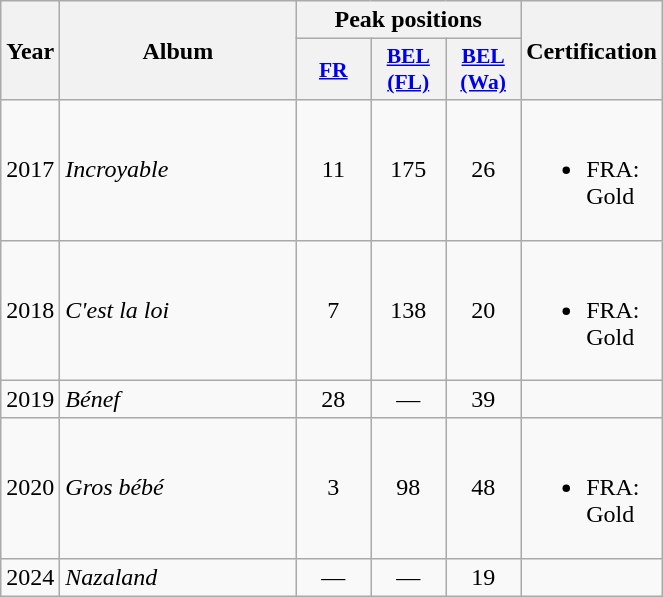<table class="wikitable">
<tr>
<th rowspan="2" style="text-align:center; width:10px;">Year</th>
<th rowspan="2" style="text-align:center; width:150px;">Album</th>
<th style="text-align:center; width:20px;" colspan=3>Peak positions</th>
<th rowspan="2" style="text-align:center; width:70px;">Certification</th>
</tr>
<tr>
<th scope="col" style="width:3em;font-size:90%;"><a href='#'>FR</a><br></th>
<th scope="col" style="width:3em;font-size:90%;"><a href='#'>BEL<br>(FL)</a><br></th>
<th scope="col" style="width:3em;font-size:90%;"><a href='#'>BEL<br>(Wa)</a><br></th>
</tr>
<tr>
<td style="text-align:center;">2017</td>
<td><em>Incroyable</em></td>
<td style="text-align:center;">11</td>
<td style="text-align:center;">175</td>
<td style="text-align:center;">26</td>
<td><br><ul><li>FRA: Gold</li></ul></td>
</tr>
<tr>
<td style="text-align:center;">2018</td>
<td><em>C'est la loi</em></td>
<td style="text-align:center;">7</td>
<td style="text-align:center;">138</td>
<td style="text-align:center;">20</td>
<td><br><ul><li>FRA: Gold</li></ul></td>
</tr>
<tr>
<td style="text-align:center;">2019</td>
<td><em>Bénef</em></td>
<td style="text-align:center;">28<br></td>
<td style="text-align:center;">—</td>
<td style="text-align:center;">39</td>
<td></td>
</tr>
<tr>
<td style="text-align:center;">2020</td>
<td><em>Gros bébé</em></td>
<td style="text-align:center;">3</td>
<td style="text-align:center;">98</td>
<td style="text-align:center;">48</td>
<td><br><ul><li>FRA: Gold</li></ul></td>
</tr>
<tr>
<td style="text-align:center;">2024</td>
<td><em>Nazaland</em></td>
<td style="text-align:center;">—</td>
<td style="text-align:center;">—</td>
<td style="text-align:center;">19</td>
<td></td>
</tr>
</table>
